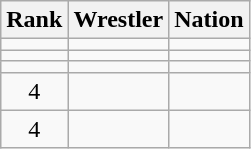<table class="wikitable sortable">
<tr>
<th>Rank</th>
<th>Wrestler</th>
<th>Nation</th>
</tr>
<tr>
<td align=center></td>
<td></td>
<td></td>
</tr>
<tr>
<td align=center></td>
<td></td>
<td></td>
</tr>
<tr>
<td align=center></td>
<td></td>
<td></td>
</tr>
<tr>
<td align=center>4</td>
<td></td>
<td></td>
</tr>
<tr>
<td align=center>4</td>
<td></td>
<td></td>
</tr>
</table>
